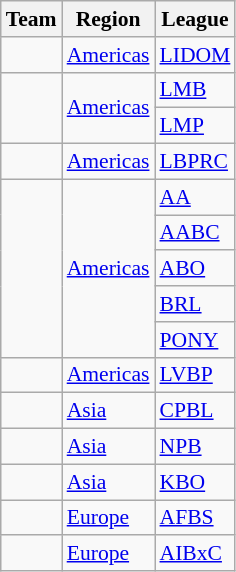<table class="wikitable floatright sortable" style="font-size:90%;">
<tr>
<th>Team</th>
<th><strong>Region</strong></th>
<th>League</th>
</tr>
<tr>
<td></td>
<td><a href='#'>Americas</a></td>
<td><a href='#'>LIDOM</a></td>
</tr>
<tr>
<td rowspan="2"></td>
<td rowspan="2"><a href='#'>Americas</a></td>
<td><a href='#'>LMB</a></td>
</tr>
<tr>
<td><a href='#'>LMP</a></td>
</tr>
<tr>
<td></td>
<td><a href='#'>Americas</a></td>
<td><a href='#'>LBPRC</a></td>
</tr>
<tr>
<td rowspan=5></td>
<td rowspan=5><a href='#'>Americas</a></td>
<td><a href='#'>AA</a></td>
</tr>
<tr>
<td><a href='#'>AABC</a></td>
</tr>
<tr>
<td><a href='#'>ABO</a></td>
</tr>
<tr>
<td><a href='#'>BRL</a></td>
</tr>
<tr>
<td><a href='#'>PONY</a></td>
</tr>
<tr>
<td></td>
<td><a href='#'>Americas</a></td>
<td><a href='#'>LVBP</a></td>
</tr>
<tr>
<td></td>
<td><a href='#'>Asia</a></td>
<td><a href='#'>CPBL</a></td>
</tr>
<tr>
<td></td>
<td><a href='#'>Asia</a></td>
<td><a href='#'>NPB</a></td>
</tr>
<tr>
<td></td>
<td><a href='#'>Asia</a></td>
<td><a href='#'>KBO</a></td>
</tr>
<tr>
<td></td>
<td><a href='#'>Europe</a></td>
<td><a href='#'>AFBS</a></td>
</tr>
<tr>
<td></td>
<td><a href='#'>Europe</a></td>
<td><a href='#'>AIBxC</a></td>
</tr>
</table>
